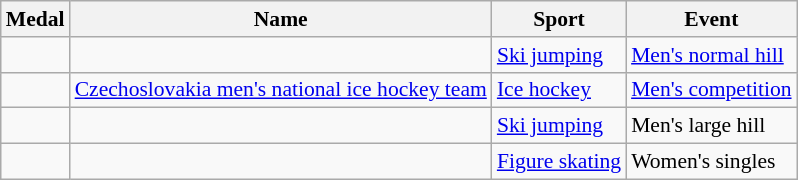<table class="wikitable sortable" style="font-size:90%">
<tr>
<th>Medal</th>
<th>Name</th>
<th>Sport</th>
<th>Event</th>
</tr>
<tr>
<td></td>
<td></td>
<td><a href='#'>Ski jumping</a></td>
<td><a href='#'>Men's normal hill</a></td>
</tr>
<tr>
<td></td>
<td><a href='#'>Czechoslovakia men's national ice hockey team</a><br></td>
<td><a href='#'>Ice hockey</a></td>
<td><a href='#'>Men's competition</a></td>
</tr>
<tr>
<td></td>
<td></td>
<td><a href='#'>Ski jumping</a></td>
<td>Men's large hill</td>
</tr>
<tr>
<td></td>
<td></td>
<td><a href='#'>Figure skating</a></td>
<td>Women's singles</td>
</tr>
</table>
